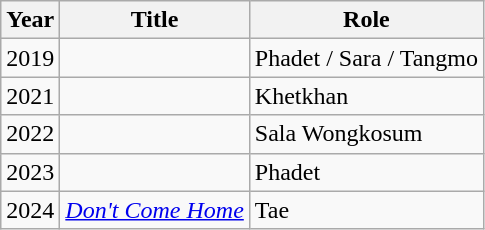<table class="wikitable">
<tr>
<th>Year</th>
<th>Title</th>
<th>Role</th>
</tr>
<tr>
<td>2019</td>
<td></td>
<td>Phadet / Sara / Tangmo</td>
</tr>
<tr>
<td>2021</td>
<td></td>
<td>Khetkhan</td>
</tr>
<tr>
<td>2022</td>
<td></td>
<td>Sala Wongkosum</td>
</tr>
<tr>
<td>2023</td>
<td></td>
<td>Phadet</td>
</tr>
<tr>
<td>2024</td>
<td><em><a href='#'>Don't Come Home</a></em></td>
<td>Tae</td>
</tr>
</table>
